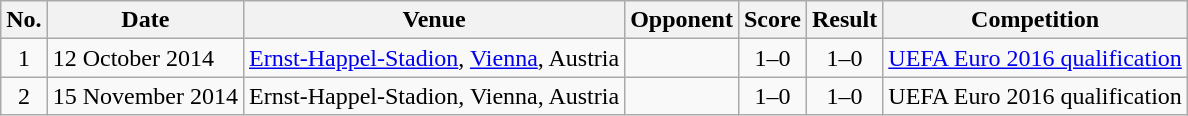<table class="wikitable sortable">
<tr>
<th scope="col">No.</th>
<th scope="col">Date</th>
<th scope="col">Venue</th>
<th scope="col">Opponent</th>
<th scope="col">Score</th>
<th scope="col">Result</th>
<th scope="col">Competition</th>
</tr>
<tr>
<td align="center">1</td>
<td>12 October 2014</td>
<td><a href='#'>Ernst-Happel-Stadion</a>, <a href='#'>Vienna</a>, Austria</td>
<td></td>
<td align="center">1–0</td>
<td align="center">1–0</td>
<td><a href='#'>UEFA Euro 2016 qualification</a></td>
</tr>
<tr>
<td align="center">2</td>
<td>15 November 2014</td>
<td>Ernst-Happel-Stadion, Vienna, Austria</td>
<td></td>
<td align="center">1–0</td>
<td align="center">1–0</td>
<td>UEFA Euro 2016 qualification</td>
</tr>
</table>
